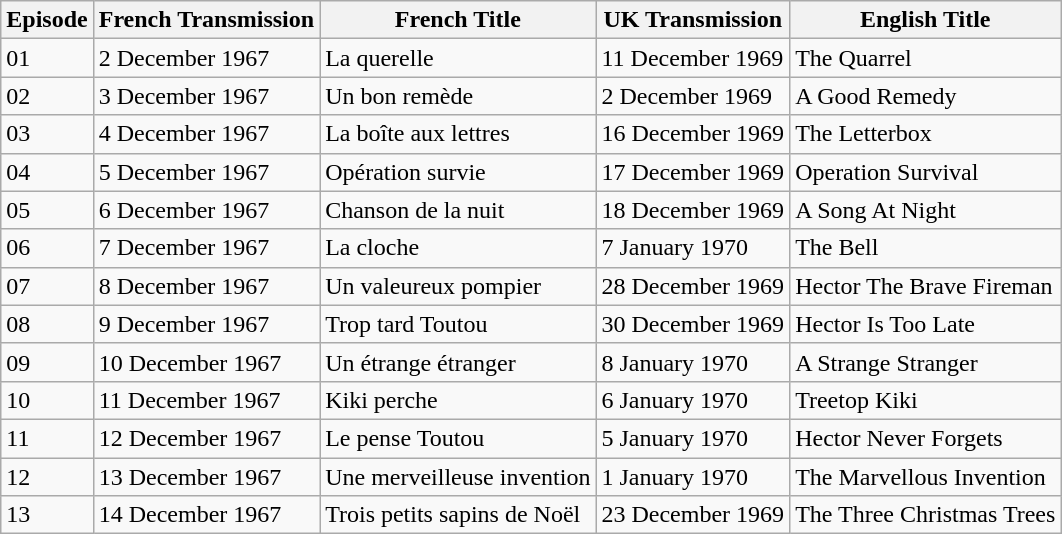<table class="wikitable">
<tr>
<th>Episode</th>
<th>French Transmission</th>
<th>French Title</th>
<th>UK Transmission</th>
<th>English Title</th>
</tr>
<tr>
<td>01</td>
<td>2 December 1967</td>
<td>La querelle</td>
<td>11 December 1969</td>
<td>The Quarrel</td>
</tr>
<tr>
<td>02</td>
<td>3 December 1967</td>
<td>Un bon remède</td>
<td>2 December 1969</td>
<td>A Good Remedy</td>
</tr>
<tr>
<td>03</td>
<td>4 December 1967</td>
<td>La boîte aux lettres</td>
<td>16 December 1969</td>
<td>The Letterbox</td>
</tr>
<tr>
<td>04</td>
<td>5 December 1967</td>
<td>Opération survie</td>
<td>17 December 1969</td>
<td>Operation Survival</td>
</tr>
<tr>
<td>05</td>
<td>6 December 1967</td>
<td>Chanson de la nuit</td>
<td>18 December 1969</td>
<td>A Song At Night</td>
</tr>
<tr>
<td>06</td>
<td>7 December 1967</td>
<td>La cloche</td>
<td>7 January 1970</td>
<td>The Bell</td>
</tr>
<tr>
<td>07</td>
<td>8 December 1967</td>
<td>Un valeureux pompier</td>
<td>28 December 1969</td>
<td>Hector The Brave Fireman</td>
</tr>
<tr>
<td>08</td>
<td>9 December 1967</td>
<td>Trop tard Toutou</td>
<td>30 December 1969</td>
<td>Hector Is Too Late</td>
</tr>
<tr>
<td>09</td>
<td>10 December 1967</td>
<td>Un étrange étranger</td>
<td>8 January 1970</td>
<td>A Strange Stranger</td>
</tr>
<tr>
<td>10</td>
<td>11 December 1967</td>
<td>Kiki perche</td>
<td>6 January 1970</td>
<td>Treetop Kiki</td>
</tr>
<tr>
<td>11</td>
<td>12 December 1967</td>
<td>Le pense Toutou</td>
<td>5 January 1970</td>
<td>Hector Never Forgets</td>
</tr>
<tr>
<td>12</td>
<td>13 December 1967</td>
<td>Une merveilleuse invention</td>
<td>1 January 1970</td>
<td>The Marvellous Invention</td>
</tr>
<tr>
<td>13</td>
<td>14 December 1967</td>
<td>Trois petits sapins de Noël</td>
<td>23 December 1969</td>
<td>The Three Christmas Trees</td>
</tr>
</table>
